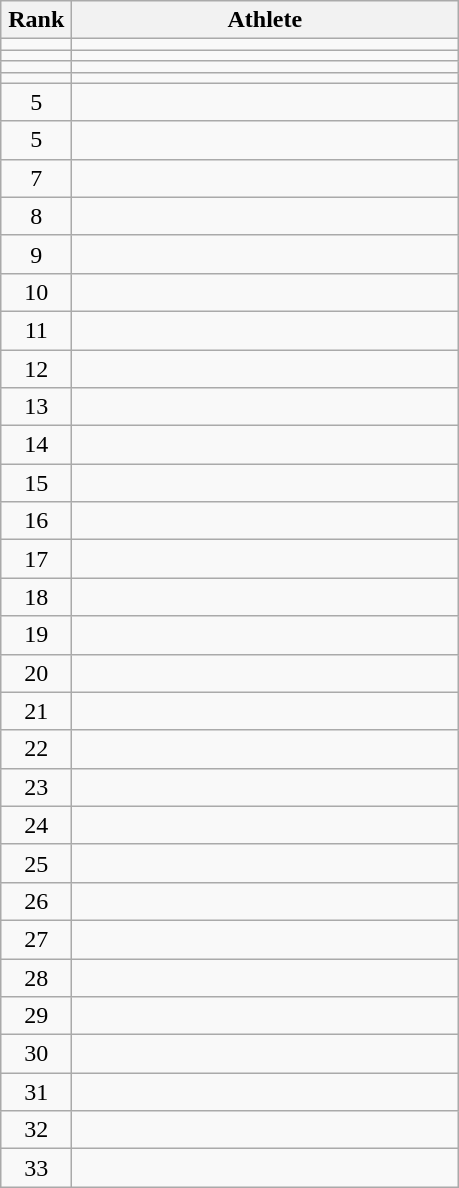<table class="wikitable" style="text-align: center;">
<tr>
<th width=40>Rank</th>
<th width=250>Athlete</th>
</tr>
<tr>
<td></td>
<td align="left"></td>
</tr>
<tr>
<td></td>
<td align="left"></td>
</tr>
<tr>
<td></td>
<td align="left"></td>
</tr>
<tr>
<td></td>
<td align="left"></td>
</tr>
<tr>
<td>5</td>
<td align="left"></td>
</tr>
<tr>
<td>5</td>
<td align="left"></td>
</tr>
<tr>
<td>7</td>
<td align="left"></td>
</tr>
<tr>
<td>8</td>
<td align="left"></td>
</tr>
<tr>
<td>9</td>
<td align="left"></td>
</tr>
<tr>
<td>10</td>
<td align="left"></td>
</tr>
<tr>
<td>11</td>
<td align="left"></td>
</tr>
<tr>
<td>12</td>
<td align="left"></td>
</tr>
<tr>
<td>13</td>
<td align="left"></td>
</tr>
<tr>
<td>14</td>
<td align="left"></td>
</tr>
<tr>
<td>15</td>
<td align="left"></td>
</tr>
<tr>
<td>16</td>
<td align="left"></td>
</tr>
<tr>
<td>17</td>
<td align="left"></td>
</tr>
<tr>
<td>18</td>
<td align="left"></td>
</tr>
<tr>
<td>19</td>
<td align="left"></td>
</tr>
<tr>
<td>20</td>
<td align="left"></td>
</tr>
<tr>
<td>21</td>
<td align="left"></td>
</tr>
<tr>
<td>22</td>
<td align="left"></td>
</tr>
<tr>
<td>23</td>
<td align="left"></td>
</tr>
<tr>
<td>24</td>
<td align="left"></td>
</tr>
<tr>
<td>25</td>
<td align="left"></td>
</tr>
<tr>
<td>26</td>
<td align="left"></td>
</tr>
<tr>
<td>27</td>
<td align="left"></td>
</tr>
<tr>
<td>28</td>
<td align="left"></td>
</tr>
<tr>
<td>29</td>
<td align="left"></td>
</tr>
<tr>
<td>30</td>
<td align="left"></td>
</tr>
<tr>
<td>31</td>
<td align="left"></td>
</tr>
<tr>
<td>32</td>
<td align="left"></td>
</tr>
<tr>
<td>33</td>
<td align="left"></td>
</tr>
</table>
